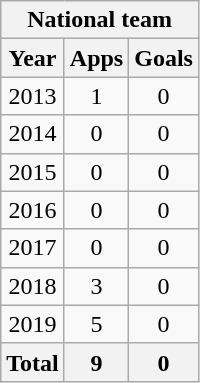<table class="wikitable" style="text-align:center">
<tr>
<th colspan=3>National team</th>
</tr>
<tr>
<th>Year</th>
<th>Apps</th>
<th>Goals</th>
</tr>
<tr>
<td>2013</td>
<td>1</td>
<td>0</td>
</tr>
<tr>
<td>2014</td>
<td>0</td>
<td>0</td>
</tr>
<tr>
<td>2015</td>
<td>0</td>
<td>0</td>
</tr>
<tr>
<td>2016</td>
<td>0</td>
<td>0</td>
</tr>
<tr>
<td>2017</td>
<td>0</td>
<td>0</td>
</tr>
<tr>
<td>2018</td>
<td>3</td>
<td>0</td>
</tr>
<tr>
<td>2019</td>
<td>5</td>
<td>0</td>
</tr>
<tr>
<th>Total</th>
<th>9</th>
<th>0</th>
</tr>
</table>
